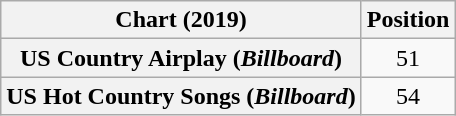<table class="wikitable sortable plainrowheaders" style="text-align:center">
<tr>
<th>Chart (2019)</th>
<th>Position</th>
</tr>
<tr>
<th scope="row">US Country Airplay (<em>Billboard</em>)</th>
<td>51</td>
</tr>
<tr>
<th scope="row">US Hot Country Songs (<em>Billboard</em>)</th>
<td>54</td>
</tr>
</table>
